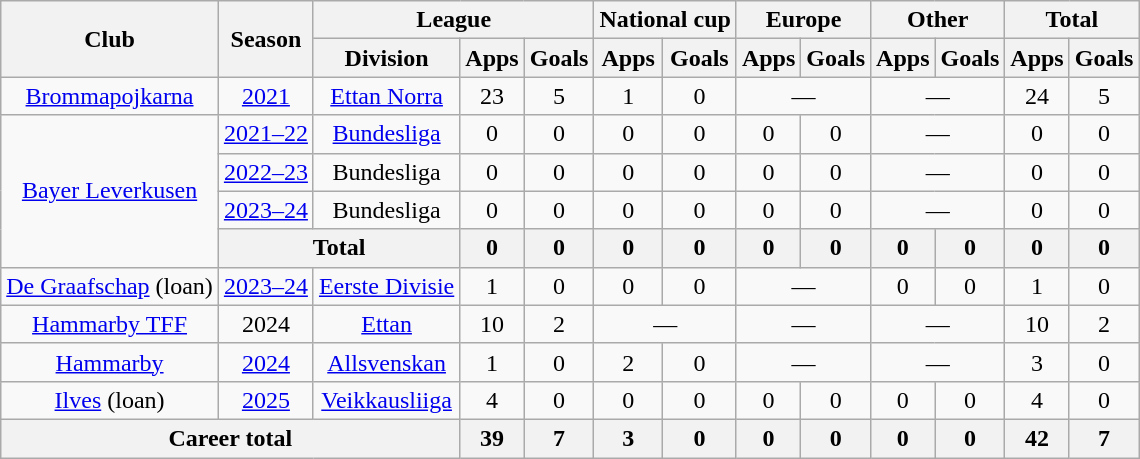<table class="wikitable" style="text-align:center">
<tr>
<th rowspan="2">Club</th>
<th rowspan="2">Season</th>
<th colspan="3">League</th>
<th colspan="2">National cup</th>
<th colspan="2">Europe</th>
<th colspan="2">Other</th>
<th colspan="2">Total</th>
</tr>
<tr>
<th>Division</th>
<th>Apps</th>
<th>Goals</th>
<th>Apps</th>
<th>Goals</th>
<th>Apps</th>
<th>Goals</th>
<th>Apps</th>
<th>Goals</th>
<th>Apps</th>
<th>Goals</th>
</tr>
<tr>
<td><a href='#'>Brommapojkarna</a></td>
<td><a href='#'>2021</a></td>
<td><a href='#'>Ettan Norra</a></td>
<td>23</td>
<td>5</td>
<td>1</td>
<td>0</td>
<td colspan="2">—</td>
<td colspan="2">—</td>
<td>24</td>
<td>5</td>
</tr>
<tr>
<td rowspan="4"><a href='#'>Bayer Leverkusen</a></td>
<td><a href='#'>2021–22</a></td>
<td><a href='#'>Bundesliga</a></td>
<td>0</td>
<td>0</td>
<td>0</td>
<td>0</td>
<td>0</td>
<td>0</td>
<td colspan="2">—</td>
<td>0</td>
<td>0</td>
</tr>
<tr>
<td><a href='#'>2022–23</a></td>
<td>Bundesliga</td>
<td>0</td>
<td>0</td>
<td>0</td>
<td>0</td>
<td>0</td>
<td>0</td>
<td colspan="2">—</td>
<td>0</td>
<td>0</td>
</tr>
<tr>
<td><a href='#'>2023–24</a></td>
<td>Bundesliga</td>
<td>0</td>
<td>0</td>
<td>0</td>
<td>0</td>
<td>0</td>
<td>0</td>
<td colspan="2">—</td>
<td>0</td>
<td>0</td>
</tr>
<tr>
<th colspan="2">Total</th>
<th>0</th>
<th>0</th>
<th>0</th>
<th>0</th>
<th>0</th>
<th>0</th>
<th>0</th>
<th>0</th>
<th>0</th>
<th>0</th>
</tr>
<tr>
<td><a href='#'>De Graafschap</a> (loan)</td>
<td><a href='#'>2023–24</a></td>
<td><a href='#'>Eerste Divisie</a></td>
<td>1</td>
<td>0</td>
<td>0</td>
<td>0</td>
<td colspan="2">—</td>
<td>0</td>
<td>0</td>
<td>1</td>
<td>0</td>
</tr>
<tr>
<td><a href='#'>Hammarby TFF</a></td>
<td>2024</td>
<td><a href='#'>Ettan</a></td>
<td>10</td>
<td>2</td>
<td colspan="2">—</td>
<td colspan="2">—</td>
<td colspan="2">—</td>
<td>10</td>
<td>2</td>
</tr>
<tr>
<td><a href='#'>Hammarby</a></td>
<td><a href='#'>2024</a></td>
<td><a href='#'>Allsvenskan</a></td>
<td>1</td>
<td>0</td>
<td>2</td>
<td>0</td>
<td colspan="2">—</td>
<td colspan="2">—</td>
<td>3</td>
<td>0</td>
</tr>
<tr>
<td><a href='#'>Ilves</a> (loan)</td>
<td><a href='#'>2025</a></td>
<td><a href='#'>Veikkausliiga</a></td>
<td>4</td>
<td>0</td>
<td>0</td>
<td>0</td>
<td>0</td>
<td>0</td>
<td>0</td>
<td>0</td>
<td>4</td>
<td>0</td>
</tr>
<tr>
<th colspan="3">Career total</th>
<th>39</th>
<th>7</th>
<th>3</th>
<th>0</th>
<th>0</th>
<th>0</th>
<th>0</th>
<th>0</th>
<th>42</th>
<th>7</th>
</tr>
</table>
